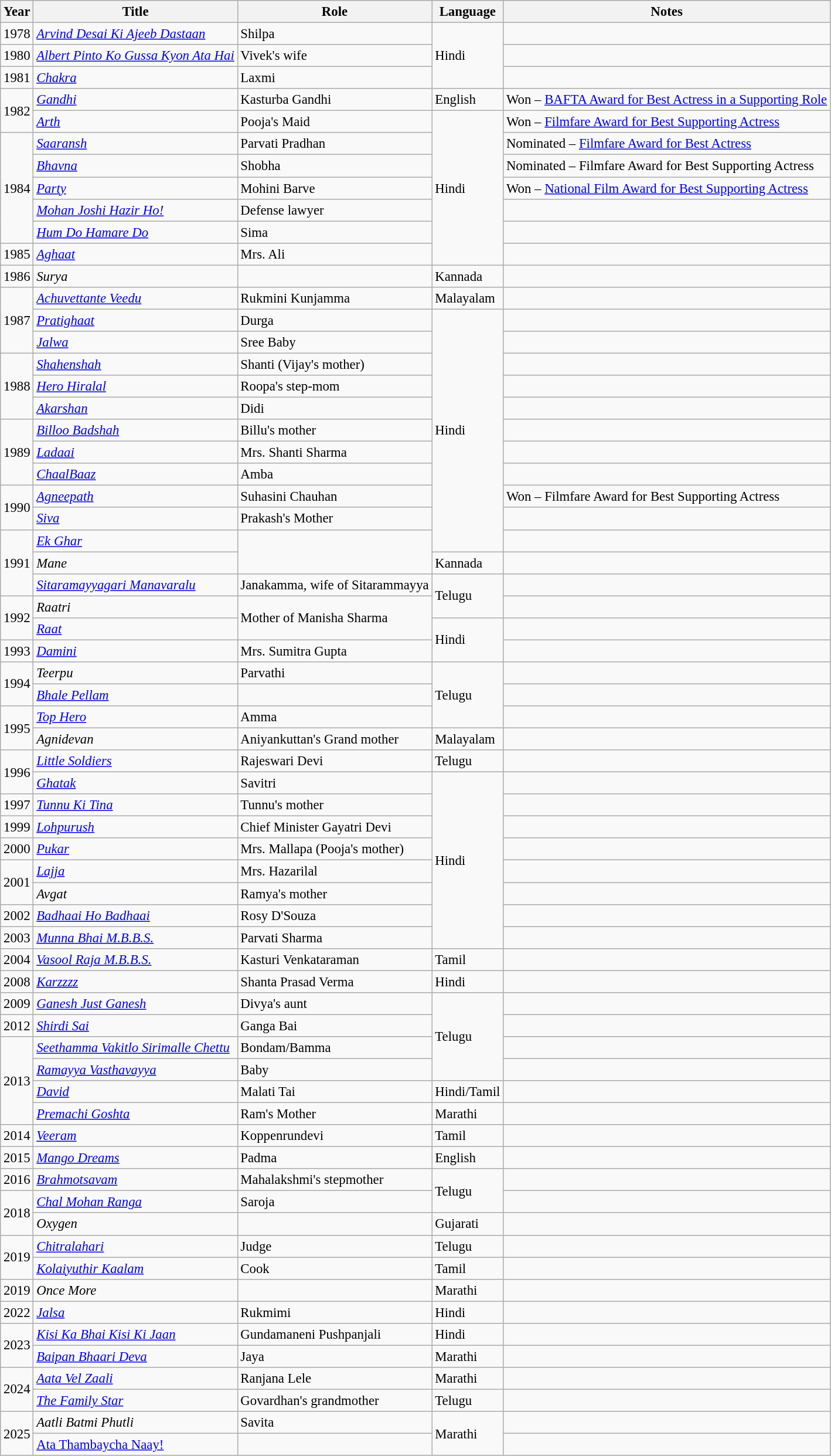<table class="wikitable sortable" style="font-size: 95%;">
<tr>
<th>Year</th>
<th>Title</th>
<th>Role</th>
<th>Language</th>
<th>Notes</th>
</tr>
<tr>
<td>1978</td>
<td><em><a href='#'>Arvind Desai Ki Ajeeb Dastaan</a></em></td>
<td>Shilpa</td>
<td rowspan="3">Hindi</td>
<td></td>
</tr>
<tr>
<td>1980</td>
<td><em><a href='#'>Albert Pinto Ko Gussa Kyon Ata Hai</a></em></td>
<td>Vivek's wife</td>
<td></td>
</tr>
<tr>
<td>1981</td>
<td><em><a href='#'>Chakra</a></em></td>
<td>Laxmi</td>
<td></td>
</tr>
<tr>
<td rowspan="2">1982</td>
<td><em><a href='#'>Gandhi</a></em></td>
<td>Kasturba Gandhi</td>
<td>English</td>
<td>Won – <a href='#'>BAFTA Award for Best Actress in a Supporting Role</a></td>
</tr>
<tr>
<td><em><a href='#'>Arth</a></em></td>
<td>Pooja's Maid</td>
<td rowspan="7">Hindi</td>
<td>Won – <a href='#'>Filmfare Award for Best Supporting Actress</a></td>
</tr>
<tr>
<td rowspan="5">1984</td>
<td><em><a href='#'>Saaransh</a></em></td>
<td>Parvati Pradhan</td>
<td>Nominated – <a href='#'>Filmfare Award for Best Actress</a></td>
</tr>
<tr>
<td><em><a href='#'>Bhavna</a></em></td>
<td>Shobha</td>
<td>Nominated – Filmfare Award for Best Supporting Actress</td>
</tr>
<tr>
<td><em><a href='#'>Party</a></em></td>
<td>Mohini Barve</td>
<td>Won – <a href='#'>National Film Award for Best Supporting Actress</a></td>
</tr>
<tr>
<td><em><a href='#'>Mohan Joshi Hazir Ho!</a></em></td>
<td>Defense lawyer</td>
<td></td>
</tr>
<tr>
<td><em><a href='#'>Hum Do Hamare Do</a></em></td>
<td>Sima</td>
<td></td>
</tr>
<tr>
<td>1985</td>
<td><em><a href='#'>Aghaat</a></em></td>
<td>Mrs. Ali</td>
<td></td>
</tr>
<tr>
<td>1986</td>
<td><em>Surya</em></td>
<td></td>
<td>Kannada</td>
<td></td>
</tr>
<tr>
<td rowspan="3">1987</td>
<td><em><a href='#'>Achuvettante Veedu</a></em></td>
<td>Rukmini Kunjamma</td>
<td>Malayalam</td>
<td></td>
</tr>
<tr>
<td><em><a href='#'>Pratighaat</a></em></td>
<td>Durga</td>
<td rowspan="11">Hindi</td>
<td></td>
</tr>
<tr>
<td><em><a href='#'>Jalwa</a></em></td>
<td>Sree Baby</td>
<td></td>
</tr>
<tr>
<td rowspan="3">1988</td>
<td><em><a href='#'>Shahenshah</a></em></td>
<td>Shanti (Vijay's mother)</td>
<td></td>
</tr>
<tr>
<td><em><a href='#'>Hero Hiralal</a></em></td>
<td>Roopa's step-mom</td>
<td></td>
</tr>
<tr>
<td><em><a href='#'>Akarshan</a></em></td>
<td>Didi</td>
<td></td>
</tr>
<tr>
<td rowspan="3">1989</td>
<td><em><a href='#'>Billoo Badshah</a></em></td>
<td>Billu's mother</td>
<td></td>
</tr>
<tr>
<td><em><a href='#'>Ladaai</a></em></td>
<td>Mrs. Shanti Sharma</td>
<td></td>
</tr>
<tr>
<td><em><a href='#'>ChaalBaaz</a></em></td>
<td>Amba</td>
<td></td>
</tr>
<tr>
<td rowspan="2">1990</td>
<td><em><a href='#'>Agneepath</a></em></td>
<td>Suhasini Chauhan</td>
<td>Won – Filmfare Award for Best Supporting Actress</td>
</tr>
<tr>
<td><em><a href='#'>Siva</a></em></td>
<td>Prakash's Mother</td>
<td></td>
</tr>
<tr>
<td rowspan="3">1991</td>
<td><em><a href='#'>Ek Ghar</a></em></td>
<td rowspan="2"></td>
<td></td>
</tr>
<tr>
<td><em>Mane</em></td>
<td>Kannada</td>
<td></td>
</tr>
<tr>
<td><em><a href='#'>Sitaramayyagari Manavaralu</a></em></td>
<td>Janakamma, wife of Sitarammayya</td>
<td rowspan="2">Telugu</td>
<td></td>
</tr>
<tr>
<td rowspan="2">1992</td>
<td><em>Raatri</em></td>
<td rowspan="2">Mother of Manisha Sharma</td>
<td></td>
</tr>
<tr>
<td><em><a href='#'>Raat</a></em></td>
<td rowspan="2">Hindi</td>
<td></td>
</tr>
<tr>
<td>1993</td>
<td><em><a href='#'>Damini</a></em></td>
<td>Mrs. Sumitra Gupta</td>
<td></td>
</tr>
<tr>
<td rowspan="2">1994</td>
<td><em>Teerpu</em></td>
<td>Parvathi</td>
<td rowspan="3">Telugu</td>
<td></td>
</tr>
<tr>
<td><em><a href='#'>Bhale Pellam</a></em></td>
<td></td>
<td></td>
</tr>
<tr>
<td rowspan="2">1995</td>
<td><em><a href='#'>Top Hero</a></em></td>
<td>Amma</td>
<td></td>
</tr>
<tr>
<td><em>Agnidevan</em></td>
<td>Aniyankuttan's Grand mother</td>
<td>Malayalam</td>
<td></td>
</tr>
<tr>
<td rowspan="2">1996</td>
<td><em><a href='#'>Little Soldiers</a></em></td>
<td>Rajeswari Devi</td>
<td>Telugu</td>
<td></td>
</tr>
<tr>
<td><em><a href='#'>Ghatak</a></em></td>
<td>Savitri</td>
<td rowspan="8">Hindi</td>
<td></td>
</tr>
<tr>
<td>1997</td>
<td><em><a href='#'>Tunnu Ki Tina</a></em></td>
<td>Tunnu's mother</td>
<td></td>
</tr>
<tr>
<td>1999</td>
<td><em><a href='#'>Lohpurush</a></em></td>
<td>Chief Minister Gayatri Devi</td>
<td></td>
</tr>
<tr>
<td>2000</td>
<td><em><a href='#'>Pukar</a></em></td>
<td>Mrs. Mallapa (Pooja's mother)</td>
<td></td>
</tr>
<tr>
<td rowspan="2">2001</td>
<td><em><a href='#'>Lajja</a></em></td>
<td>Mrs. Hazarilal</td>
<td></td>
</tr>
<tr>
<td><em>Avgat</em></td>
<td>Ramya's mother</td>
<td></td>
</tr>
<tr>
<td>2002</td>
<td><em><a href='#'>Badhaai Ho Badhaai</a></em></td>
<td>Rosy D'Souza</td>
<td></td>
</tr>
<tr>
<td>2003</td>
<td><em><a href='#'>Munna Bhai M.B.B.S.</a></em></td>
<td>Parvati Sharma</td>
<td></td>
</tr>
<tr>
<td>2004</td>
<td><em><a href='#'>Vasool Raja M.B.B.S.</a></em></td>
<td>Kasturi Venkataraman</td>
<td>Tamil</td>
<td></td>
</tr>
<tr>
<td>2008</td>
<td><em><a href='#'>Karzzzz</a></em></td>
<td>Shanta Prasad Verma</td>
<td>Hindi</td>
<td></td>
</tr>
<tr>
<td>2009</td>
<td><em><a href='#'>Ganesh Just Ganesh</a></em></td>
<td>Divya's aunt</td>
<td rowspan="4">Telugu</td>
<td></td>
</tr>
<tr>
<td>2012</td>
<td><em><a href='#'>Shirdi Sai</a></em></td>
<td>Ganga Bai</td>
<td></td>
</tr>
<tr>
<td rowspan="4">2013</td>
<td><em><a href='#'>Seethamma Vakitlo Sirimalle Chettu</a></em></td>
<td>Bondam/Bamma</td>
<td></td>
</tr>
<tr>
<td><em><a href='#'>Ramayya Vasthavayya</a></em></td>
<td>Baby</td>
<td></td>
</tr>
<tr>
<td><em><a href='#'>David</a></em></td>
<td>Malati Tai</td>
<td>Hindi/Tamil</td>
<td></td>
</tr>
<tr>
<td><em><a href='#'>Premachi Goshta</a></em></td>
<td>Ram's Mother</td>
<td>Marathi</td>
<td></td>
</tr>
<tr>
<td>2014</td>
<td><em><a href='#'>Veeram</a></em></td>
<td>Koppenrundevi</td>
<td>Tamil</td>
<td></td>
</tr>
<tr>
<td>2015</td>
<td><em><a href='#'>Mango Dreams</a></em></td>
<td>Padma</td>
<td>English</td>
<td></td>
</tr>
<tr>
<td>2016</td>
<td><em><a href='#'>Brahmotsavam</a></em></td>
<td>Mahalakshmi's stepmother</td>
<td rowspan="2">Telugu</td>
<td></td>
</tr>
<tr>
<td rowspan="2">2018</td>
<td><em><a href='#'>Chal Mohan Ranga</a></em></td>
<td>Saroja</td>
<td></td>
</tr>
<tr>
<td><em>Oxygen</em></td>
<td></td>
<td>Gujarati</td>
<td></td>
</tr>
<tr>
<td rowspan="2">2019</td>
<td><em><a href='#'>Chitralahari</a></em></td>
<td>Judge</td>
<td>Telugu</td>
<td></td>
</tr>
<tr>
<td><em><a href='#'>Kolaiyuthir Kaalam</a></em></td>
<td>Cook</td>
<td>Tamil</td>
<td></td>
</tr>
<tr>
<td>2019</td>
<td><em>Once More</em></td>
<td></td>
<td>Marathi</td>
<td></td>
</tr>
<tr>
<td>2022</td>
<td><em><a href='#'>Jalsa</a></em></td>
<td>Rukmimi</td>
<td>Hindi</td>
<td></td>
</tr>
<tr>
<td rowspan="2">2023</td>
<td><em><a href='#'>Kisi Ka Bhai Kisi Ki Jaan</a></em></td>
<td>Gundamaneni Pushpanjali</td>
<td>Hindi</td>
<td></td>
</tr>
<tr>
<td><em><a href='#'>Baipan Bhaari Deva</a></em></td>
<td>Jaya</td>
<td>Marathi</td>
<td></td>
</tr>
<tr>
<td rowspan="2">2024</td>
<td><em><a href='#'>Aata Vel Zaali</a></em></td>
<td>Ranjana Lele</td>
<td>Marathi</td>
<td></td>
</tr>
<tr>
<td><em><a href='#'>The Family Star</a></em></td>
<td>Govardhan's grandmother</td>
<td>Telugu</td>
<td></td>
</tr>
<tr>
<td Rowspan="2">2025</td>
<td><em>Aatli Batmi Phutli</em></td>
<td>Savita</td>
<td Rowspan="2">Marathi</td>
<td></td>
</tr>
<tr>
<td><a href='#'>Ata Thambaycha Naay!</a></td>
<td></td>
<td></td>
</tr>
</table>
